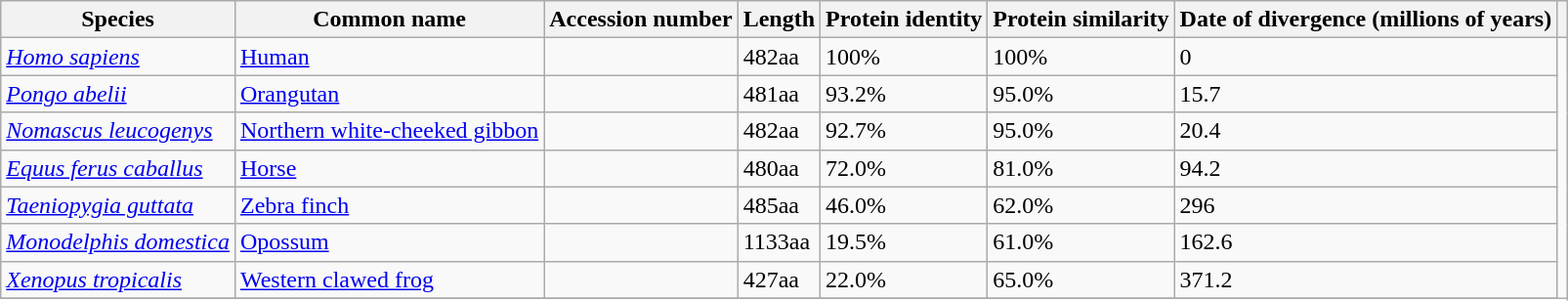<table class="wikitable">
<tr>
<th>Species</th>
<th>Common name</th>
<th>Accession number</th>
<th>Length</th>
<th>Protein identity</th>
<th>Protein similarity</th>
<th>Date of divergence (millions of years)</th>
<th></th>
</tr>
<tr>
<td><em><a href='#'>Homo sapiens</a></em></td>
<td><a href='#'>Human</a></td>
<td></td>
<td>482aa</td>
<td>100%</td>
<td>100%</td>
<td>0</td>
</tr>
<tr>
<td><em><a href='#'>Pongo abelii</a></em></td>
<td><a href='#'>Orangutan</a></td>
<td></td>
<td>481aa</td>
<td>93.2%</td>
<td>95.0%</td>
<td>15.7</td>
</tr>
<tr>
<td><em><a href='#'>Nomascus leucogenys</a></em></td>
<td><a href='#'>Northern white-cheeked gibbon</a></td>
<td></td>
<td>482aa</td>
<td>92.7%</td>
<td>95.0%</td>
<td>20.4</td>
</tr>
<tr>
<td><em><a href='#'>Equus ferus caballus</a></em></td>
<td><a href='#'>Horse</a></td>
<td></td>
<td>480aa</td>
<td>72.0%</td>
<td>81.0%</td>
<td>94.2</td>
</tr>
<tr>
<td><em><a href='#'>Taeniopygia guttata</a></em></td>
<td><a href='#'>Zebra finch</a></td>
<td></td>
<td>485aa</td>
<td>46.0%</td>
<td>62.0%</td>
<td>296</td>
</tr>
<tr>
<td><em><a href='#'>Monodelphis domestica</a></em></td>
<td><a href='#'>Opossum</a></td>
<td></td>
<td>1133aa</td>
<td>19.5%</td>
<td>61.0%</td>
<td>162.6</td>
</tr>
<tr>
<td><em><a href='#'>Xenopus tropicalis</a></em></td>
<td><a href='#'>Western clawed frog</a></td>
<td></td>
<td>427aa</td>
<td>22.0%</td>
<td>65.0%</td>
<td>371.2</td>
</tr>
<tr>
</tr>
</table>
